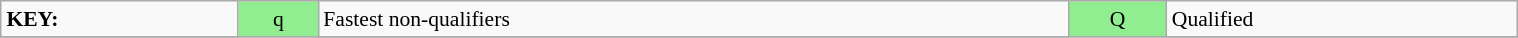<table class="wikitable" style="margin:0.5em auto; font-size:90%;position:relative;" width=80%>
<tr>
<td><strong>KEY:</strong></td>
<td bgcolor=lightgreen align=center>q</td>
<td>Fastest non-qualifiers</td>
<td bgcolor=lightgreen align=center>Q</td>
<td>Qualified</td>
</tr>
<tr>
</tr>
</table>
